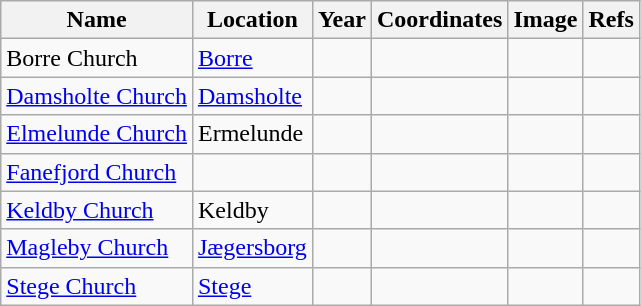<table class="wikitable sortable">
<tr>
<th>Name</th>
<th>Location</th>
<th>Year</th>
<th>Coordinates</th>
<th>Image</th>
<th>Refs</th>
</tr>
<tr>
<td>Borre Church</td>
<td><a href='#'>Borre</a></td>
<td></td>
<td></td>
<td></td>
<td></td>
</tr>
<tr>
<td><a href='#'>Damsholte Church</a></td>
<td><a href='#'>Damsholte</a></td>
<td></td>
<td></td>
<td></td>
<td></td>
</tr>
<tr>
<td><a href='#'>Elmelunde Church</a></td>
<td>Ermelunde</td>
<td></td>
<td></td>
<td></td>
<td></td>
</tr>
<tr>
<td><a href='#'>Fanefjord Church</a></td>
<td></td>
<td></td>
<td></td>
<td></td>
<td></td>
</tr>
<tr>
<td><a href='#'>Keldby Church</a></td>
<td>Keldby</td>
<td></td>
<td></td>
<td></td>
<td></td>
</tr>
<tr>
<td><a href='#'>Magleby Church</a></td>
<td><a href='#'>Jægersborg</a></td>
<td></td>
<td></td>
<td></td>
<td></td>
</tr>
<tr>
<td><a href='#'>Stege Church</a></td>
<td><a href='#'>Stege</a></td>
<td></td>
<td></td>
<td></td>
<td></td>
</tr>
</table>
